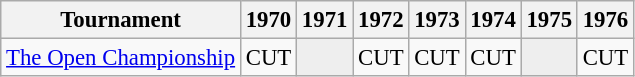<table class="wikitable" style="font-size:95%;text-align:center;">
<tr>
<th>Tournament</th>
<th>1970</th>
<th>1971</th>
<th>1972</th>
<th>1973</th>
<th>1974</th>
<th>1975</th>
<th>1976</th>
</tr>
<tr>
<td align=left><a href='#'>The Open Championship</a></td>
<td>CUT</td>
<td style="background:#eeeeee;"></td>
<td>CUT</td>
<td>CUT</td>
<td>CUT</td>
<td style="background:#eeeeee;"></td>
<td>CUT</td>
</tr>
</table>
